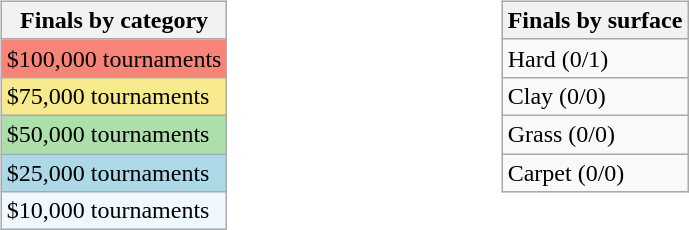<table width=53%>
<tr>
<td valign=top width=33% align=left><br><table class="wikitable">
<tr>
<th>Finals by category</th>
</tr>
<tr bgcolor=#F88379>
<td>$100,000 tournaments</td>
</tr>
<tr bgcolor=#F7E98E>
<td>$75,000 tournaments</td>
</tr>
<tr bgcolor=#ADDFAD>
<td>$50,000 tournaments</td>
</tr>
<tr bgcolor=lightblue>
<td>$25,000 tournaments</td>
</tr>
<tr bgcolor=#f0f8ff>
<td>$10,000 tournaments</td>
</tr>
</table>
</td>
<td valign=top width=33% align=left><br><table class="wikitable">
<tr>
<th>Finals by surface</th>
</tr>
<tr>
<td>Hard (0/1)</td>
</tr>
<tr>
<td>Clay (0/0)</td>
</tr>
<tr>
<td>Grass (0/0)</td>
</tr>
<tr>
<td>Carpet (0/0)</td>
</tr>
</table>
</td>
</tr>
</table>
